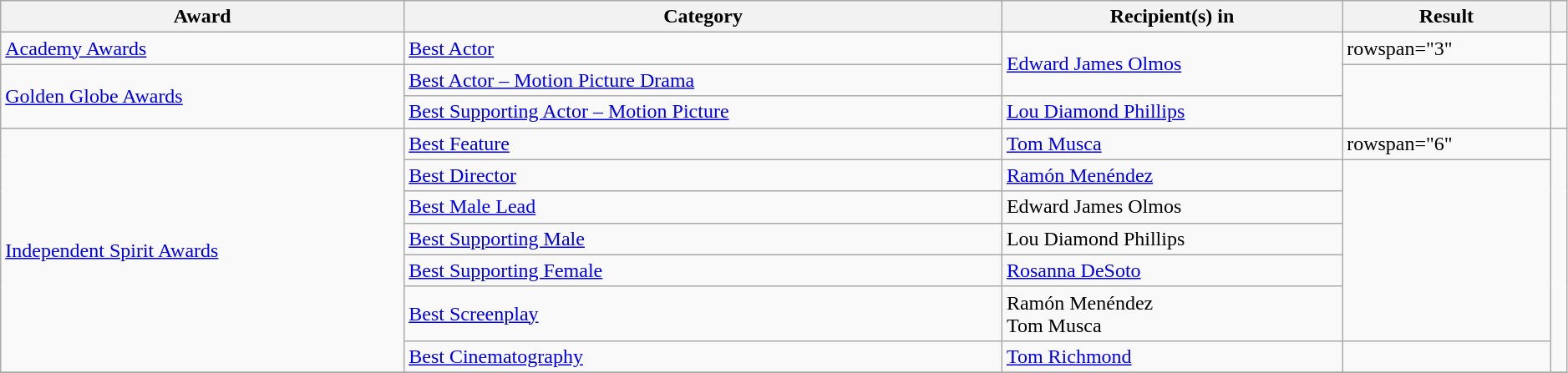<table class="wikitable sortable" style="width: 99%;">
<tr>
<th scope="col">Award</th>
<th scope="col">Category</th>
<th scope="col">Recipient(s) in</th>
<th scope="col">Result</th>
<th scope="col" class="unsortable"></th>
</tr>
<tr>
<td rowspan="1"><a href='#'>Academy Awards</a></td>
<td><a href='#'>Best Actor</a></td>
<td rowspan="2"><a href='#'>Edward James Olmos</a></td>
<td>rowspan="3" </td>
<td rowspan="1"></td>
</tr>
<tr>
<td rowspan="2"><a href='#'>Golden Globe Awards</a></td>
<td><a href='#'>Best Actor – Motion Picture Drama</a></td>
<td rowspan="2"></td>
</tr>
<tr>
<td><a href='#'>Best Supporting Actor – Motion Picture</a></td>
<td><a href='#'>Lou Diamond Phillips</a></td>
</tr>
<tr>
<td rowspan="7"><a href='#'>Independent Spirit Awards</a></td>
<td><a href='#'>Best Feature</a></td>
<td><a href='#'>Tom Musca</a></td>
<td>rowspan="6" </td>
<td rowspan="7"></td>
</tr>
<tr>
<td><a href='#'>Best Director</a></td>
<td><a href='#'>Ramón Menéndez</a></td>
</tr>
<tr>
<td><a href='#'>Best Male Lead</a></td>
<td>Edward James Olmos</td>
</tr>
<tr>
<td><a href='#'>Best Supporting Male</a></td>
<td>Lou Diamond Phillips</td>
</tr>
<tr>
<td><a href='#'>Best Supporting Female</a></td>
<td><a href='#'>Rosanna DeSoto</a></td>
</tr>
<tr>
<td><a href='#'>Best Screenplay</a></td>
<td>Ramón Menéndez<br>Tom Musca</td>
</tr>
<tr>
<td><a href='#'>Best Cinematography</a></td>
<td><a href='#'>Tom Richmond</a></td>
<td></td>
</tr>
<tr>
</tr>
</table>
